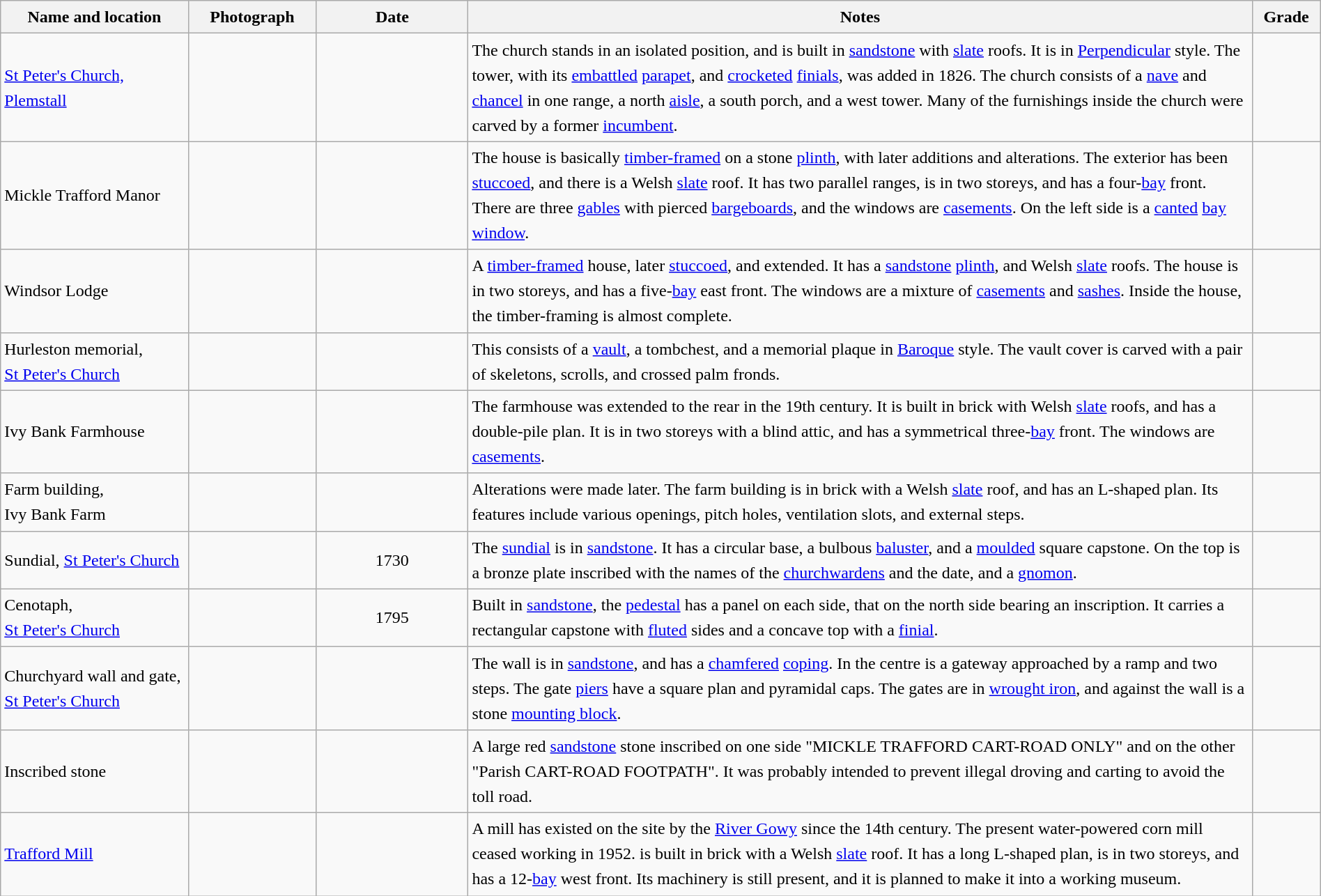<table class="wikitable sortable plainrowheaders" style="width:100%;border:0px;text-align:left;line-height:150%;">
<tr>
<th scope="col" style="width:150px">Name and location</th>
<th scope="col" style="width:100px" class="unsortable">Photograph</th>
<th scope="col" style="width:120px">Date</th>
<th scope="col" style="width:650px" class="unsortable">Notes</th>
<th scope="col" style="width:50px">Grade</th>
</tr>
<tr>
<td><a href='#'>St Peter's Church, Plemstall</a><br><small></small></td>
<td></td>
<td align="center"></td>
<td>The church stands in an isolated position, and is built in <a href='#'>sandstone</a> with <a href='#'>slate</a> roofs. It is in <a href='#'>Perpendicular</a> style. The tower, with its <a href='#'>embattled</a> <a href='#'>parapet</a>, and <a href='#'>crocketed</a> <a href='#'>finials</a>, was added in 1826. The church consists of a <a href='#'>nave</a> and <a href='#'>chancel</a> in one range, a north <a href='#'>aisle</a>, a south porch, and a west tower. Many of the furnishings inside the church were carved by a former <a href='#'>incumbent</a>.</td>
<td align="center" ></td>
</tr>
<tr>
<td>Mickle Trafford Manor<br><small></small></td>
<td></td>
<td align="center"></td>
<td>The house is basically <a href='#'>timber-framed</a> on a stone <a href='#'>plinth</a>, with later additions and alterations. The exterior has been <a href='#'>stuccoed</a>, and there is a Welsh <a href='#'>slate</a> roof. It has two parallel ranges, is in two storeys, and has a four-<a href='#'>bay</a> front. There are three <a href='#'>gables</a> with pierced <a href='#'>bargeboards</a>, and the windows are <a href='#'>casements</a>. On the left side is a <a href='#'>canted</a> <a href='#'>bay window</a>.</td>
<td align="center" ></td>
</tr>
<tr>
<td>Windsor Lodge<br><small></small></td>
<td></td>
<td align="center"></td>
<td>A <a href='#'>timber-framed</a> house, later <a href='#'>stuccoed</a>, and extended. It has a <a href='#'>sandstone</a> <a href='#'>plinth</a>, and Welsh <a href='#'>slate</a> roofs. The house is in two storeys, and has a five-<a href='#'>bay</a> east front. The windows are a mixture of <a href='#'>casements</a> and <a href='#'>sashes</a>. Inside the house, the timber-framing is almost complete.</td>
<td align="center" ></td>
</tr>
<tr>
<td>Hurleston memorial,<br><a href='#'>St Peter's Church</a><br><small></small></td>
<td></td>
<td align="center"></td>
<td>This consists of a <a href='#'>vault</a>, a tombchest, and a memorial plaque in <a href='#'>Baroque</a> style. The vault cover is carved with a pair of skeletons, scrolls, and crossed palm fronds.</td>
<td align="center" ></td>
</tr>
<tr>
<td>Ivy Bank Farmhouse<br><small></small></td>
<td></td>
<td align="center"></td>
<td>The farmhouse was extended to the rear in the 19th century. It is built in brick with Welsh <a href='#'>slate</a> roofs, and has a double-pile plan. It is in two storeys with a blind attic, and has a symmetrical three-<a href='#'>bay</a> front. The windows are <a href='#'>casements</a>.</td>
<td align="center" ></td>
</tr>
<tr>
<td>Farm building,<br>Ivy Bank Farm<br><small></small></td>
<td></td>
<td align="center"></td>
<td>Alterations were made later. The farm building is in brick with a Welsh <a href='#'>slate</a> roof, and has an L-shaped plan. Its features include various openings, pitch holes, ventilation slots, and external steps.</td>
<td align="center" ></td>
</tr>
<tr>
<td>Sundial, <a href='#'>St Peter's Church</a><br><small></small></td>
<td></td>
<td align="center">1730</td>
<td>The <a href='#'>sundial</a> is in <a href='#'>sandstone</a>. It has a circular base, a bulbous <a href='#'>baluster</a>, and a <a href='#'>moulded</a> square capstone. On the top is a bronze plate inscribed with the names of the <a href='#'>churchwardens</a> and the date, and a <a href='#'>gnomon</a>.</td>
<td align="center" ></td>
</tr>
<tr>
<td>Cenotaph,<br><a href='#'>St Peter's Church</a><br><small></small></td>
<td></td>
<td align="center">1795</td>
<td>Built in <a href='#'>sandstone</a>, the <a href='#'>pedestal</a> has a panel on each side, that on the north side bearing an inscription. It carries a rectangular capstone with <a href='#'>fluted</a> sides and a concave top with a <a href='#'>finial</a>.</td>
<td align="center" ></td>
</tr>
<tr>
<td>Churchyard wall and gate, <a href='#'>St Peter's Church</a><br><small></small></td>
<td></td>
<td align="center"></td>
<td>The wall is in <a href='#'>sandstone</a>, and has a <a href='#'>chamfered</a> <a href='#'>coping</a>. In the centre is a gateway approached by a ramp and two steps. The gate <a href='#'>piers</a> have a square plan and pyramidal caps. The gates are in <a href='#'>wrought iron</a>, and against the wall is a stone <a href='#'>mounting block</a>.</td>
<td align="center" ></td>
</tr>
<tr>
<td>Inscribed stone<br><small></small></td>
<td></td>
<td align="center"></td>
<td>A large red <a href='#'>sandstone</a> stone inscribed on one side "MICKLE TRAFFORD CART-ROAD ONLY" and on the other "Parish CART-ROAD FOOTPATH". It was probably intended to prevent illegal droving and carting to avoid the toll road.</td>
<td align="center" ></td>
</tr>
<tr>
<td><a href='#'>Trafford Mill</a><br><small></small></td>
<td></td>
<td align="center"></td>
<td>A mill has existed on the site by the <a href='#'>River Gowy</a> since the 14th century. The present water-powered corn mill ceased working in 1952. is built in brick with a Welsh <a href='#'>slate</a> roof. It has a long L-shaped plan, is in two storeys, and has a 12-<a href='#'>bay</a> west front. Its machinery is still present, and it is planned to make it into a working museum.</td>
<td align="center" ></td>
</tr>
<tr>
</tr>
</table>
